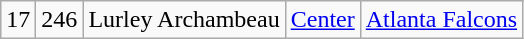<table class="wikitable" style="text-align:center">
<tr>
<td>17</td>
<td>246</td>
<td>Lurley Archambeau</td>
<td><a href='#'>Center</a></td>
<td><a href='#'>Atlanta Falcons</a></td>
</tr>
</table>
